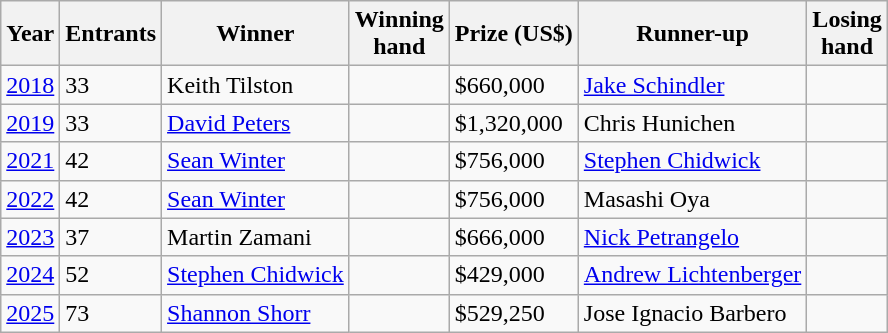<table class="wikitable sortable">
<tr>
<th>Year</th>
<th>Entrants</th>
<th>Winner</th>
<th class="unsortable">Winning<br>hand</th>
<th>Prize (US$)</th>
<th>Runner-up</th>
<th class="unsortable">Losing<br>hand</th>
</tr>
<tr>
<td><a href='#'>2018</a></td>
<td>33</td>
<td> Keith Tilston</td>
<td></td>
<td>$660,000</td>
<td> <a href='#'>Jake Schindler</a></td>
<td></td>
</tr>
<tr>
<td><a href='#'>2019</a></td>
<td>33</td>
<td> <a href='#'>David Peters</a></td>
<td></td>
<td>$1,320,000</td>
<td> Chris Hunichen</td>
<td></td>
</tr>
<tr>
<td><a href='#'>2021</a></td>
<td>42</td>
<td> <a href='#'>Sean Winter</a></td>
<td></td>
<td>$756,000</td>
<td> <a href='#'>Stephen Chidwick</a></td>
<td></td>
</tr>
<tr>
<td><a href='#'>2022</a></td>
<td>42</td>
<td> <a href='#'>Sean Winter</a></td>
<td></td>
<td>$756,000</td>
<td> Masashi Oya</td>
<td></td>
</tr>
<tr>
<td><a href='#'>2023</a></td>
<td>37</td>
<td> Martin Zamani</td>
<td></td>
<td>$666,000</td>
<td> <a href='#'>Nick Petrangelo</a></td>
<td></td>
</tr>
<tr>
<td><a href='#'>2024</a></td>
<td>52</td>
<td> <a href='#'>Stephen Chidwick</a></td>
<td></td>
<td>$429,000</td>
<td> <a href='#'>Andrew Lichtenberger</a></td>
<td></td>
</tr>
<tr>
<td><a href='#'>2025</a></td>
<td>73</td>
<td> <a href='#'>Shannon Shorr</a></td>
<td></td>
<td>$529,250</td>
<td> Jose Ignacio Barbero</td>
<td></td>
</tr>
</table>
